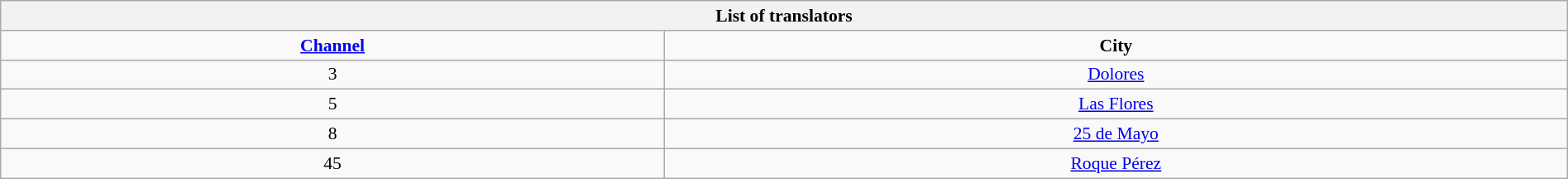<table class="wikitable collapsible collapsed" style="font-size:90%; text-align: center; width: 100%;">
<tr>
<th colspan="2" style="with: 100%;" align="center">List of translators</th>
</tr>
<tr>
<td><strong><a href='#'>Channel</a></strong></td>
<td><strong>City</strong></td>
</tr>
<tr>
<td>3</td>
<td><a href='#'>Dolores</a></td>
</tr>
<tr>
<td>5</td>
<td><a href='#'>Las Flores</a></td>
</tr>
<tr>
<td>8</td>
<td><a href='#'>25 de Mayo</a></td>
</tr>
<tr>
<td>45</td>
<td><a href='#'>Roque Pérez</a></td>
</tr>
</table>
